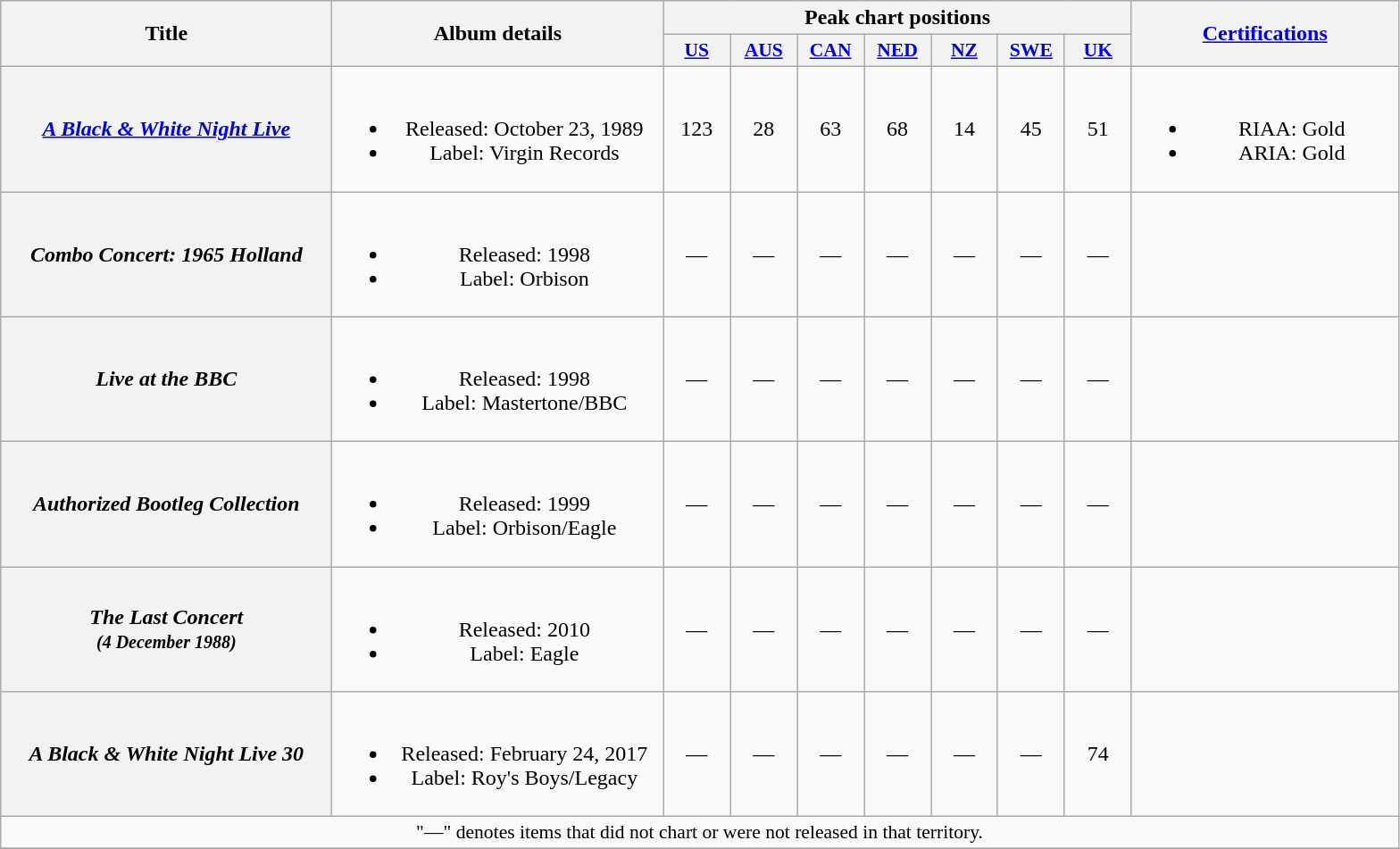<table class="wikitable plainrowheaders" style="text-align:center;">
<tr>
<th scope="col" rowspan="2" style="width:15em;">Title</th>
<th scope="col" rowspan="2" style="width:15em;">Album details</th>
<th scope="col" colspan="7">Peak chart positions</th>
<th rowspan="2" style="width:12em;"><a href='#'>Certifications</a></th>
</tr>
<tr>
<th scope="col" style="width:3em;font-size:90%;"><a href='#'>US</a><br></th>
<th scope="col" style="width:3em;font-size:90%;"><a href='#'>AUS</a><br></th>
<th scope="col" style="width:3em;font-size:90%;"><a href='#'>CAN</a><br></th>
<th scope="col" style="width:3em;font-size:90%;"><a href='#'>NED</a><br></th>
<th scope="col" style="width:3em;font-size:90%;"><a href='#'>NZ</a><br></th>
<th scope="col" style="width:3em;font-size:90%;"><a href='#'>SWE</a><br></th>
<th scope="col" style="width:3em;font-size:90%;"><a href='#'>UK</a><br></th>
</tr>
<tr>
<th scope="row"><em><a href='#'>A Black & White Night Live</a></em></th>
<td><br><ul><li>Released: October 23, 1989</li><li>Label: Virgin Records</li></ul></td>
<td>123</td>
<td>28</td>
<td>63</td>
<td>68</td>
<td>14</td>
<td>45</td>
<td>51</td>
<td><br><ul><li>RIAA: Gold</li><li>ARIA: Gold</li></ul></td>
</tr>
<tr>
<th scope="row"><em>Combo Concert: 1965 Holland</em></th>
<td><br><ul><li>Released: 1998</li><li>Label: Orbison</li></ul></td>
<td>—</td>
<td>—</td>
<td>—</td>
<td>—</td>
<td>—</td>
<td>—</td>
<td>—</td>
<td></td>
</tr>
<tr>
<th scope="row"><em>Live at the BBC</em></th>
<td><br><ul><li>Released: 1998</li><li>Label: Mastertone/BBC</li></ul></td>
<td>—</td>
<td>—</td>
<td>—</td>
<td>—</td>
<td>—</td>
<td>—</td>
<td>—</td>
<td></td>
</tr>
<tr>
<th scope="row"><em>Authorized Bootleg Collection</em></th>
<td><br><ul><li>Released: 1999</li><li>Label: Orbison/Eagle</li></ul></td>
<td>—</td>
<td>—</td>
<td>—</td>
<td>—</td>
<td>—</td>
<td>—</td>
<td>—</td>
<td></td>
</tr>
<tr>
<th scope="row"><em>The Last Concert<br><small>(4 December 1988)</small></em></th>
<td><br><ul><li>Released: 2010</li><li>Label: Eagle</li></ul></td>
<td>—</td>
<td>—</td>
<td>—</td>
<td>—</td>
<td>—</td>
<td>—</td>
<td>—</td>
<td></td>
</tr>
<tr>
<th scope="row"><em>A Black & White Night Live 30</em> </th>
<td><br><ul><li>Released: February 24, 2017</li><li>Label: Roy's Boys/Legacy</li></ul></td>
<td>—</td>
<td>—</td>
<td>—</td>
<td>—</td>
<td>—</td>
<td>—</td>
<td>74</td>
<td></td>
</tr>
<tr>
<td align="center" colspan="15" style="font-size:90%">"—" denotes items that did not chart or were not released in that territory.</td>
</tr>
<tr>
</tr>
</table>
